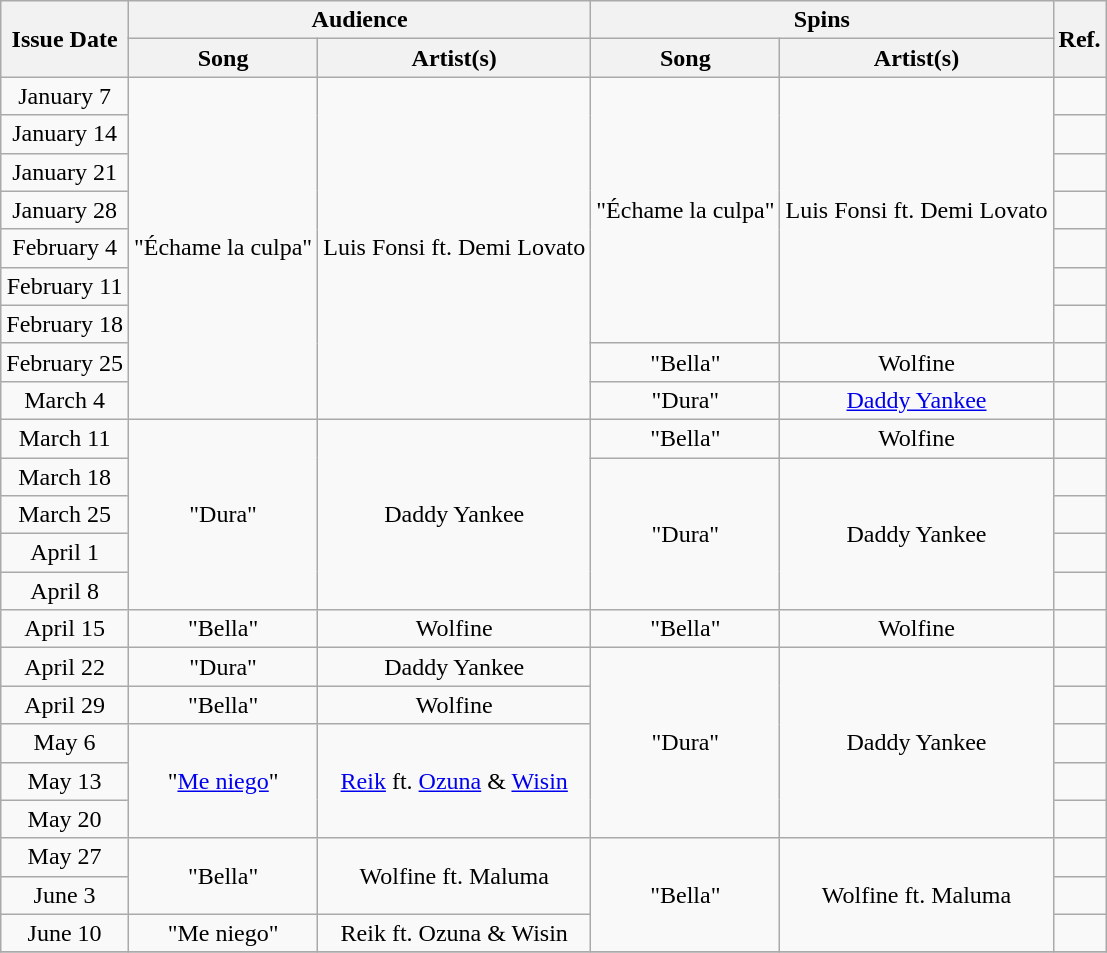<table class="wikitable" style="text-align: center;">
<tr>
<th style="text-align: center;" rowspan="2">Issue Date</th>
<th style="text-align: center;" colspan="2">Audience</th>
<th style="text-align: center;" colspan="2">Spins</th>
<th style="text-align: center;" rowspan="2">Ref.</th>
</tr>
<tr>
<th>Song</th>
<th>Artist(s)</th>
<th>Song</th>
<th>Artist(s)</th>
</tr>
<tr>
<td>January 7</td>
<td rowspan="9">"Échame la culpa"</td>
<td rowspan="9">Luis Fonsi ft. Demi Lovato</td>
<td rowspan="7">"Échame la culpa"</td>
<td rowspan="7">Luis Fonsi ft. Demi Lovato</td>
<td></td>
</tr>
<tr>
<td>January 14</td>
<td></td>
</tr>
<tr>
<td>January 21</td>
<td></td>
</tr>
<tr>
<td>January 28</td>
<td></td>
</tr>
<tr>
<td>February 4</td>
<td></td>
</tr>
<tr>
<td>February 11</td>
<td></td>
</tr>
<tr>
<td>February 18</td>
<td></td>
</tr>
<tr>
<td>February 25</td>
<td>"Bella"</td>
<td>Wolfine</td>
<td></td>
</tr>
<tr>
<td>March 4</td>
<td>"Dura"</td>
<td><a href='#'>Daddy Yankee</a></td>
<td></td>
</tr>
<tr>
<td>March 11</td>
<td rowspan="5">"Dura"</td>
<td rowspan="5">Daddy Yankee</td>
<td>"Bella"</td>
<td>Wolfine</td>
<td></td>
</tr>
<tr>
<td>March 18</td>
<td rowspan="4">"Dura"</td>
<td rowspan="4">Daddy Yankee</td>
<td></td>
</tr>
<tr>
<td>March 25</td>
<td></td>
</tr>
<tr>
<td>April 1</td>
<td></td>
</tr>
<tr>
<td>April 8</td>
<td></td>
</tr>
<tr>
<td>April 15</td>
<td>"Bella"</td>
<td>Wolfine</td>
<td>"Bella"</td>
<td>Wolfine</td>
<td></td>
</tr>
<tr>
<td>April 22</td>
<td>"Dura"</td>
<td>Daddy Yankee</td>
<td rowspan="5">"Dura"</td>
<td rowspan="5">Daddy Yankee</td>
<td></td>
</tr>
<tr>
<td>April 29</td>
<td>"Bella"</td>
<td>Wolfine</td>
<td></td>
</tr>
<tr>
<td>May 6</td>
<td rowspan="3">"<a href='#'>Me niego</a>"</td>
<td rowspan="3"><a href='#'>Reik</a> ft. <a href='#'>Ozuna</a> & <a href='#'>Wisin</a></td>
<td></td>
</tr>
<tr>
<td>May 13</td>
<td></td>
</tr>
<tr>
<td>May 20</td>
<td></td>
</tr>
<tr>
<td>May 27</td>
<td rowspan="2">"Bella"</td>
<td rowspan="2">Wolfine ft. Maluma</td>
<td rowspan="3">"Bella"</td>
<td rowspan="3">Wolfine ft. Maluma</td>
<td></td>
</tr>
<tr>
<td>June 3</td>
<td></td>
</tr>
<tr>
<td>June 10</td>
<td rowspan="1">"Me niego"</td>
<td rowspan="1">Reik ft. Ozuna & Wisin</td>
<td></td>
</tr>
<tr>
</tr>
</table>
